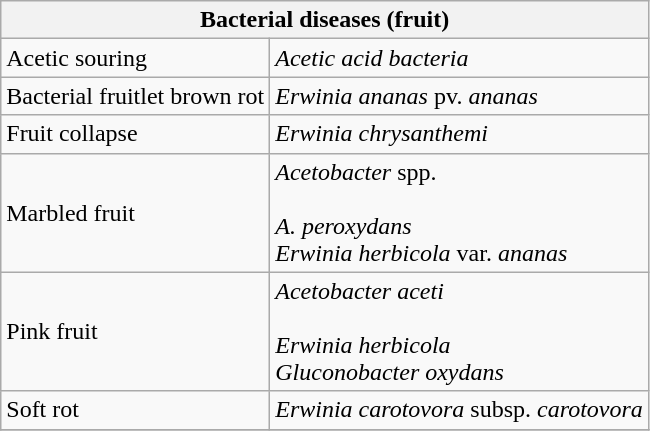<table class="wikitable" style="clear">
<tr>
<th colspan=2><strong>Bacterial diseases (fruit)</strong><br></th>
</tr>
<tr>
<td>Acetic souring</td>
<td><em>Acetic acid bacteria</em></td>
</tr>
<tr>
<td>Bacterial fruitlet brown rot</td>
<td><em>Erwinia ananas</em> pv. <em>ananas</em></td>
</tr>
<tr>
<td>Fruit collapse</td>
<td><em>Erwinia chrysanthemi</em></td>
</tr>
<tr>
<td>Marbled fruit</td>
<td><em>Acetobacter</em> spp. <br><br><em>A. peroxydans</em><br>
<em>Erwinia herbicola</em> var. <em>ananas</em></td>
</tr>
<tr>
<td>Pink fruit</td>
<td><em>Acetobacter aceti</em><br><br><em>Erwinia herbicola</em><br>
<em>Gluconobacter oxydans</em></td>
</tr>
<tr>
<td>Soft rot</td>
<td><em>Erwinia carotovora</em> subsp. <em>carotovora</em></td>
</tr>
<tr>
</tr>
</table>
